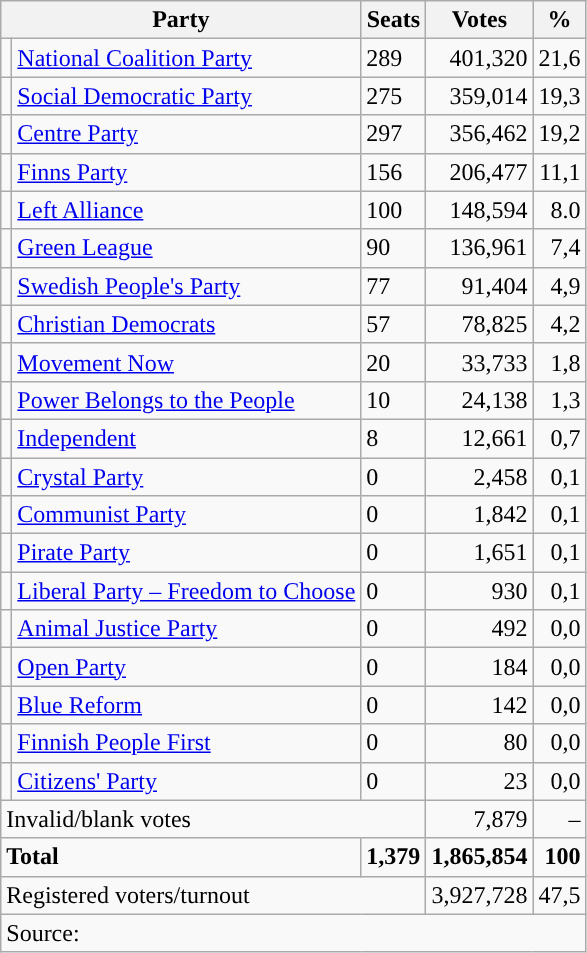<table class=wikitable style=text-align:right>
<tr>
<th colspan=2>Party</th>
<th>Seats</th>
<th>Votes</th>
<th>%</th>
</tr>
<tr>
<td style="background-color:"></td>
<td align=left><a href='#'>National Coalition Party</a></td>
<td align=left>289</td>
<td>401,320</td>
<td>21,6</td>
</tr>
<tr>
<td style="background-color:"></td>
<td align=left><a href='#'>Social Democratic Party</a></td>
<td align=left>275</td>
<td>359,014</td>
<td>19,3</td>
</tr>
<tr>
<td style="background-color:"></td>
<td align=left><a href='#'>Centre Party</a></td>
<td align=left>297</td>
<td>356,462</td>
<td>19,2</td>
</tr>
<tr>
<td style="background-color:"></td>
<td align=left><a href='#'>Finns Party</a></td>
<td align=left>156</td>
<td>206,477</td>
<td>11,1</td>
</tr>
<tr>
<td style="background-color:"></td>
<td align=left><a href='#'>Left Alliance</a></td>
<td align=left>100</td>
<td>148,594</td>
<td>8.0</td>
</tr>
<tr>
<td style="background-color:"></td>
<td align=left><a href='#'>Green League</a></td>
<td align=left>90</td>
<td>136,961</td>
<td>7,4</td>
</tr>
<tr>
<td style="background-color:"></td>
<td align=left><a href='#'>Swedish People's Party</a></td>
<td align=left>77</td>
<td>91,404</td>
<td>4,9</td>
</tr>
<tr>
<td style="background-color:"></td>
<td align=left><a href='#'>Christian Democrats</a></td>
<td align=left>57</td>
<td>78,825</td>
<td>4,2</td>
</tr>
<tr>
<td style="background-color:"></td>
<td align=left><a href='#'>Movement Now</a></td>
<td align=left>20</td>
<td>33,733</td>
<td>1,8</td>
</tr>
<tr>
<td style="background-color:"></td>
<td align=left><a href='#'>Power Belongs to the People</a></td>
<td align=left>10</td>
<td>24,138</td>
<td>1,3</td>
</tr>
<tr>
<td style="background-color:"></td>
<td align=left><a href='#'>Independent</a></td>
<td align=left>8</td>
<td>12,661</td>
<td>0,7</td>
</tr>
<tr>
<td style="background-color:"></td>
<td align=left><a href='#'>Crystal Party</a></td>
<td align=left>0</td>
<td>2,458</td>
<td>0,1</td>
</tr>
<tr>
<td style="background-color:"></td>
<td align=left><a href='#'>Communist Party</a></td>
<td align=left>0</td>
<td>1,842</td>
<td>0,1</td>
</tr>
<tr>
<td style="background-color:"></td>
<td align=left><a href='#'>Pirate Party</a></td>
<td align=left>0</td>
<td>1,651</td>
<td>0,1</td>
</tr>
<tr>
<td style="background-color:"></td>
<td align=left><a href='#'>Liberal Party – Freedom to Choose</a></td>
<td align=left>0</td>
<td>930</td>
<td>0,1</td>
</tr>
<tr>
<td style="background-color:"></td>
<td align=left><a href='#'>Animal Justice Party</a></td>
<td align=left>0</td>
<td>492</td>
<td>0,0</td>
</tr>
<tr>
<td style="background-color:"></td>
<td align=left><a href='#'>Open Party</a></td>
<td align=left>0</td>
<td>184</td>
<td>0,0</td>
</tr>
<tr>
<td style="background-color:"></td>
<td align=left><a href='#'>Blue Reform</a></td>
<td align=left>0</td>
<td>142</td>
<td>0,0</td>
</tr>
<tr>
<td style="background-color:"></td>
<td align=left><a href='#'>Finnish People First</a></td>
<td align=left>0</td>
<td>80</td>
<td>0,0</td>
</tr>
<tr>
<td style="background-color:"></td>
<td align=left><a href='#'>Citizens' Party</a></td>
<td align=left>0</td>
<td>23</td>
<td>0,0</td>
</tr>
<tr>
<td colspan=3 align=left>Invalid/blank votes</td>
<td>7,879</td>
<td>–</td>
</tr>
<tr>
<td colspan=2 align=left><strong>Total</strong></td>
<td><strong>1,379</strong></td>
<td><strong>1,865,854</strong></td>
<td><strong>100</strong></td>
</tr>
<tr>
<td colspan=3 align=left>Registered voters/turnout</td>
<td>3,927,728</td>
<td>47,5</td>
</tr>
<tr>
<td colspan=5 align=left>Source: </td>
</tr>
</table>
